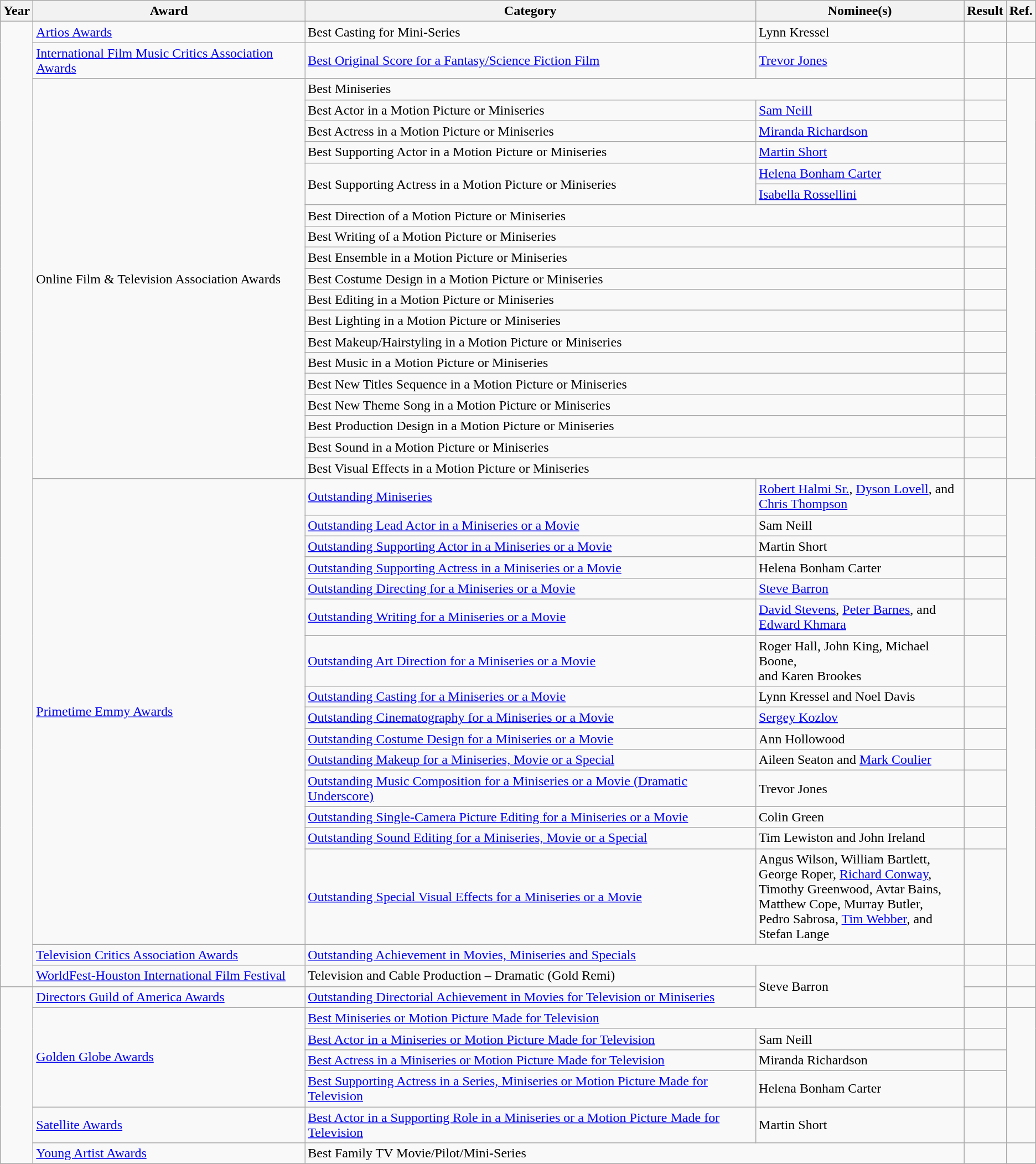<table class="wikitable plainrowheaders">
<tr>
<th>Year</th>
<th>Award</th>
<th>Category</th>
<th>Nominee(s)</th>
<th>Result</th>
<th>Ref.</th>
</tr>
<tr>
<td rowspan="38"></td>
<td><a href='#'>Artios Awards</a></td>
<td>Best Casting for Mini-Series</td>
<td>Lynn Kressel</td>
<td></td>
<td align="center"></td>
</tr>
<tr>
<td><a href='#'>International Film Music Critics Association Awards</a></td>
<td><a href='#'>Best Original Score for a Fantasy/Science Fiction Film</a></td>
<td><a href='#'>Trevor Jones</a></td>
<td></td>
<td align="center"></td>
</tr>
<tr>
<td rowspan="19">Online Film & Television Association Awards</td>
<td colspan="2">Best Miniseries</td>
<td></td>
<td align="center" rowspan="19"></td>
</tr>
<tr>
<td>Best Actor in a Motion Picture or Miniseries</td>
<td><a href='#'>Sam Neill</a></td>
<td></td>
</tr>
<tr>
<td>Best Actress in a Motion Picture or Miniseries</td>
<td><a href='#'>Miranda Richardson</a></td>
<td></td>
</tr>
<tr>
<td>Best Supporting Actor in a Motion Picture or Miniseries</td>
<td><a href='#'>Martin Short</a></td>
<td></td>
</tr>
<tr>
<td rowspan="2">Best Supporting Actress in a Motion Picture or Miniseries</td>
<td><a href='#'>Helena Bonham Carter</a></td>
<td></td>
</tr>
<tr>
<td><a href='#'>Isabella Rossellini</a></td>
<td></td>
</tr>
<tr>
<td colspan="2">Best Direction of a Motion Picture or Miniseries</td>
<td></td>
</tr>
<tr>
<td colspan="2">Best Writing of a Motion Picture or Miniseries</td>
<td></td>
</tr>
<tr>
<td colspan="2">Best Ensemble in a Motion Picture or Miniseries</td>
<td></td>
</tr>
<tr>
<td colspan="2">Best Costume Design in a Motion Picture or Miniseries</td>
<td></td>
</tr>
<tr>
<td colspan="2">Best Editing in a Motion Picture or Miniseries</td>
<td></td>
</tr>
<tr>
<td colspan="2">Best Lighting in a Motion Picture or Miniseries</td>
<td></td>
</tr>
<tr>
<td colspan="2">Best Makeup/Hairstyling in a Motion Picture or Miniseries</td>
<td></td>
</tr>
<tr>
<td colspan="2">Best Music in a Motion Picture or Miniseries</td>
<td></td>
</tr>
<tr>
<td colspan="2">Best New Titles Sequence in a Motion Picture or Miniseries</td>
<td></td>
</tr>
<tr>
<td colspan="2">Best New Theme Song in a Motion Picture or Miniseries</td>
<td></td>
</tr>
<tr>
<td colspan="2">Best Production Design in a Motion Picture or Miniseries</td>
<td></td>
</tr>
<tr>
<td colspan="2">Best Sound in a Motion Picture or Miniseries</td>
<td></td>
</tr>
<tr>
<td colspan="2">Best Visual Effects in a Motion Picture or Miniseries</td>
<td></td>
</tr>
<tr>
<td rowspan="15"><a href='#'>Primetime Emmy Awards</a></td>
<td><a href='#'>Outstanding Miniseries</a></td>
<td><a href='#'>Robert Halmi Sr.</a>, <a href='#'>Dyson Lovell</a>, and <br> <a href='#'>Chris Thompson</a></td>
<td></td>
<td align="center" rowspan="15"></td>
</tr>
<tr>
<td><a href='#'>Outstanding Lead Actor in a Miniseries or a Movie</a></td>
<td>Sam Neill</td>
<td></td>
</tr>
<tr>
<td><a href='#'>Outstanding Supporting Actor in a Miniseries or a Movie</a></td>
<td>Martin Short</td>
<td></td>
</tr>
<tr>
<td><a href='#'>Outstanding Supporting Actress in a Miniseries or a Movie</a></td>
<td>Helena Bonham Carter</td>
<td></td>
</tr>
<tr>
<td><a href='#'>Outstanding Directing for a Miniseries or a Movie</a></td>
<td><a href='#'>Steve Barron</a></td>
<td></td>
</tr>
<tr>
<td><a href='#'>Outstanding Writing for a Miniseries or a Movie</a></td>
<td><a href='#'>David Stevens</a>, <a href='#'>Peter Barnes</a>, and <br> <a href='#'>Edward Khmara</a></td>
<td></td>
</tr>
<tr>
<td><a href='#'>Outstanding Art Direction for a Miniseries or a Movie</a></td>
<td>Roger Hall, John King, Michael Boone, <br> and Karen Brookes </td>
<td></td>
</tr>
<tr>
<td><a href='#'>Outstanding Casting for a Miniseries or a Movie</a></td>
<td>Lynn Kressel and Noel Davis</td>
<td></td>
</tr>
<tr>
<td><a href='#'>Outstanding Cinematography for a Miniseries or a Movie</a></td>
<td><a href='#'>Sergey Kozlov</a> </td>
<td></td>
</tr>
<tr>
<td><a href='#'>Outstanding Costume Design for a Miniseries or a Movie</a></td>
<td>Ann Hollowood </td>
<td></td>
</tr>
<tr>
<td><a href='#'>Outstanding Makeup for a Miniseries, Movie or a Special</a></td>
<td>Aileen Seaton and <a href='#'>Mark Coulier</a></td>
<td></td>
</tr>
<tr>
<td><a href='#'>Outstanding Music Composition for a Miniseries or a Movie (Dramatic Underscore)</a></td>
<td>Trevor Jones </td>
<td></td>
</tr>
<tr>
<td><a href='#'>Outstanding Single-Camera Picture Editing for a Miniseries or a Movie</a></td>
<td>Colin Green </td>
<td></td>
</tr>
<tr>
<td><a href='#'>Outstanding Sound Editing for a Miniseries, Movie or a Special</a></td>
<td>Tim Lewiston and John Ireland </td>
<td></td>
</tr>
<tr>
<td><a href='#'>Outstanding Special Visual Effects for a Miniseries or a Movie</a></td>
<td>Angus Wilson, William Bartlett, <br> George Roper, <a href='#'>Richard Conway</a>, <br> Timothy Greenwood, Avtar Bains, <br> Matthew Cope, Murray Butler, <br> Pedro Sabrosa, <a href='#'>Tim Webber</a>, and <br> Stefan Lange </td>
<td></td>
</tr>
<tr>
<td><a href='#'>Television Critics Association Awards</a></td>
<td colspan="2"><a href='#'>Outstanding Achievement in Movies, Miniseries and Specials</a></td>
<td></td>
<td align="center"></td>
</tr>
<tr>
<td><a href='#'>WorldFest-Houston International Film Festival</a></td>
<td>Television and Cable Production – Dramatic (Gold Remi)</td>
<td rowspan="2">Steve Barron</td>
<td></td>
<td align="center"></td>
</tr>
<tr>
<td rowspan="7"></td>
<td><a href='#'>Directors Guild of America Awards</a></td>
<td><a href='#'>Outstanding Directorial Achievement in Movies for Television or Miniseries</a></td>
<td></td>
<td align="center"></td>
</tr>
<tr>
<td rowspan="4"><a href='#'>Golden Globe Awards</a></td>
<td colspan="2"><a href='#'>Best Miniseries or Motion Picture Made for Television</a></td>
<td></td>
<td align="center" rowspan="4"></td>
</tr>
<tr>
<td><a href='#'>Best Actor in a Miniseries or Motion Picture Made for Television</a></td>
<td>Sam Neill</td>
<td></td>
</tr>
<tr>
<td><a href='#'>Best Actress in a Miniseries or Motion Picture Made for Television</a></td>
<td>Miranda Richardson</td>
<td></td>
</tr>
<tr>
<td><a href='#'>Best Supporting Actress in a Series, Miniseries or Motion Picture Made for Television</a></td>
<td>Helena Bonham Carter</td>
<td></td>
</tr>
<tr>
<td><a href='#'>Satellite Awards</a></td>
<td><a href='#'>Best Actor in a Supporting Role in a Miniseries or a Motion Picture Made for Television</a></td>
<td>Martin Short</td>
<td></td>
<td align="center"></td>
</tr>
<tr>
<td><a href='#'>Young Artist Awards</a></td>
<td colspan="2">Best Family TV Movie/Pilot/Mini-Series</td>
<td></td>
<td align="center"></td>
</tr>
</table>
